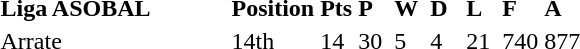<table>
<tr ---->
<td width="150"><strong>Liga ASOBAL</strong></td>
<td width="20"><strong>Position</strong></td>
<td width="20"><strong>Pts</strong></td>
<td width="20"><strong>P</strong></td>
<td width="20"><strong>W</strong></td>
<td width="20"><strong>D</strong></td>
<td width="20"><strong>L</strong></td>
<td width="20"><strong>F</strong></td>
<td width="20"><strong>A</strong></td>
</tr>
<tr ---->
<td>Arrate</td>
<td>14th</td>
<td>14</td>
<td>30</td>
<td>5</td>
<td>4</td>
<td>21</td>
<td>740</td>
<td>877</td>
</tr>
</table>
